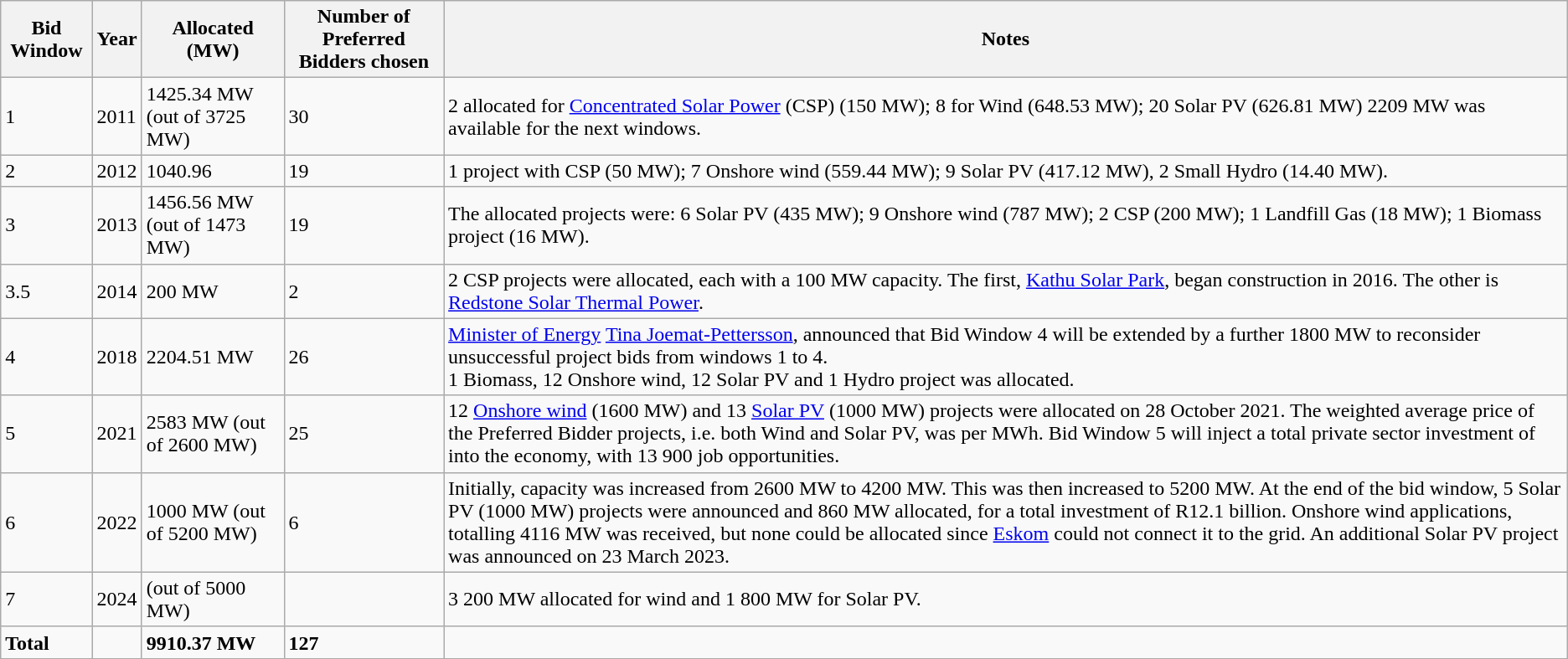<table class="wikitable">
<tr>
<th>Bid Window</th>
<th>Year</th>
<th>Allocated (MW)</th>
<th>Number of Preferred Bidders chosen</th>
<th>Notes</th>
</tr>
<tr>
<td>1</td>
<td>2011</td>
<td>1425.34 MW (out of 3725 MW)</td>
<td>30</td>
<td>2 allocated for <a href='#'>Concentrated Solar Power</a> (CSP) (150 MW); 8 for Wind (648.53 MW); 20 Solar PV (626.81 MW) 2209 MW was available for the next windows.</td>
</tr>
<tr>
<td>2</td>
<td>2012</td>
<td>1040.96</td>
<td>19</td>
<td>1 project with CSP (50 MW); 7 Onshore wind (559.44 MW); 9 Solar PV (417.12 MW), 2 Small Hydro (14.40 MW).</td>
</tr>
<tr>
<td>3</td>
<td>2013</td>
<td>1456.56 MW (out of 1473 MW)</td>
<td>19</td>
<td>The allocated projects were: 6 Solar PV (435 MW); 9 Onshore wind (787 MW); 2 CSP (200 MW); 1 Landfill Gas (18 MW); 1 Biomass project (16 MW).</td>
</tr>
<tr>
<td>3.5</td>
<td>2014</td>
<td>200 MW</td>
<td>2</td>
<td>2 CSP projects were allocated, each with a 100 MW capacity. The first, <a href='#'>Kathu Solar Park</a>, began construction in 2016. The other is <a href='#'>Redstone Solar Thermal Power</a>.</td>
</tr>
<tr>
<td>4</td>
<td>2018</td>
<td>2204.51 MW</td>
<td>26</td>
<td><a href='#'>Minister of Energy</a> <a href='#'>Tina Joemat-Pettersson</a>, announced that Bid Window 4 will be extended by a further 1800 MW to reconsider unsuccessful project bids from windows 1 to 4.<br>1 Biomass, 12 Onshore wind, 12 Solar PV and 1 Hydro project was allocated.</td>
</tr>
<tr>
<td>5</td>
<td>2021</td>
<td>2583 MW (out of 2600 MW)</td>
<td>25</td>
<td>12 <a href='#'>Onshore wind</a> (1600 MW) and 13 <a href='#'>Solar PV</a> (1000 MW) projects were allocated on 28 October 2021. The weighted average price of the Preferred Bidder projects, i.e. both Wind and Solar PV, was  per MWh. Bid Window 5 will inject a total private sector investment of  into the economy, with 13 900 job opportunities.</td>
</tr>
<tr>
<td>6</td>
<td>2022</td>
<td>1000 MW (out of 5200 MW)</td>
<td>6</td>
<td>Initially, capacity was increased from 2600 MW to 4200 MW. This was then increased to 5200 MW. At the end of the bid window, 5 Solar PV (1000 MW) projects were announced and 860 MW allocated, for a total investment of R12.1 billion. Onshore wind applications, totalling 4116 MW was received, but none could be allocated since <a href='#'>Eskom</a> could not connect it to the grid. An additional Solar PV project was announced on 23 March 2023.</td>
</tr>
<tr>
<td>7</td>
<td>2024</td>
<td>(out of 5000 MW)</td>
<td></td>
<td>3 200 MW allocated for wind and 1 800 MW for Solar PV.</td>
</tr>
<tr>
<td><strong>Total</strong></td>
<td></td>
<td><strong>9910.37 MW</strong></td>
<td><strong>127</strong></td>
<td></td>
</tr>
</table>
